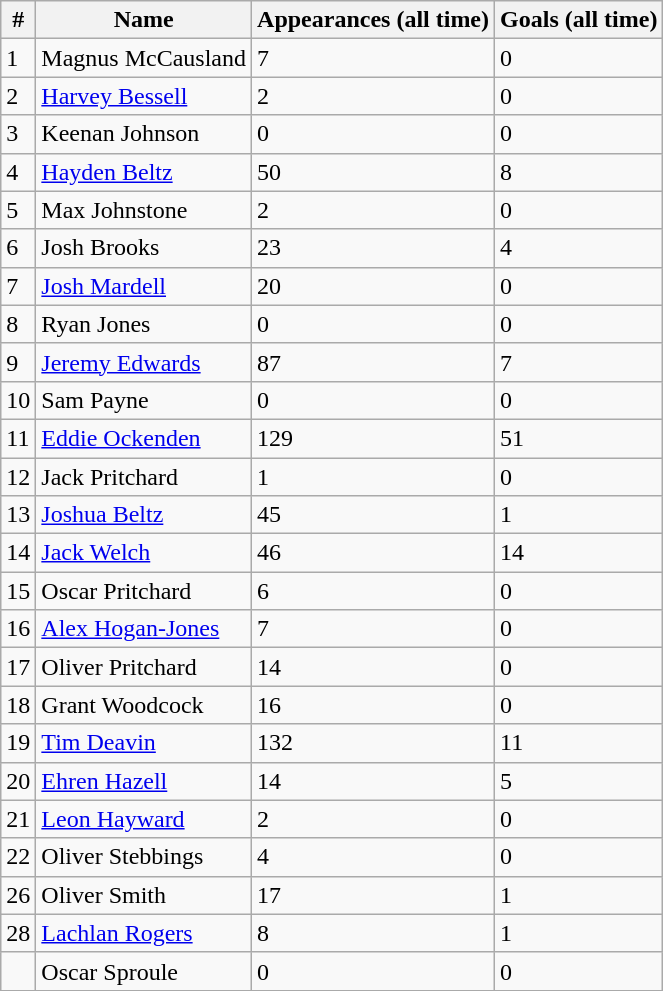<table class="wikitable">
<tr>
<th>#</th>
<th>Name</th>
<th>Appearances (all time)</th>
<th>Goals (all time)</th>
</tr>
<tr>
<td>1</td>
<td>Magnus McCausland</td>
<td>7</td>
<td>0</td>
</tr>
<tr>
<td>2</td>
<td><a href='#'>Harvey Bessell</a></td>
<td>2</td>
<td>0</td>
</tr>
<tr>
<td>3</td>
<td>Keenan Johnson</td>
<td>0</td>
<td>0</td>
</tr>
<tr>
<td>4</td>
<td><a href='#'>Hayden Beltz</a></td>
<td>50</td>
<td>8</td>
</tr>
<tr>
<td>5</td>
<td>Max Johnstone</td>
<td>2</td>
<td>0</td>
</tr>
<tr>
<td>6</td>
<td>Josh Brooks</td>
<td>23</td>
<td>4</td>
</tr>
<tr>
<td>7</td>
<td><a href='#'>Josh Mardell</a></td>
<td>20</td>
<td>0</td>
</tr>
<tr>
<td>8</td>
<td>Ryan Jones</td>
<td>0</td>
<td>0</td>
</tr>
<tr>
<td>9</td>
<td><a href='#'>Jeremy Edwards</a></td>
<td>87</td>
<td>7</td>
</tr>
<tr>
<td>10</td>
<td>Sam Payne</td>
<td>0</td>
<td>0</td>
</tr>
<tr>
<td>11</td>
<td><a href='#'>Eddie Ockenden</a></td>
<td>129</td>
<td>51</td>
</tr>
<tr>
<td>12</td>
<td>Jack Pritchard</td>
<td>1</td>
<td>0</td>
</tr>
<tr>
<td>13</td>
<td><a href='#'>Joshua Beltz</a></td>
<td>45</td>
<td>1</td>
</tr>
<tr>
<td>14</td>
<td><a href='#'>Jack Welch</a></td>
<td>46</td>
<td>14</td>
</tr>
<tr>
<td>15</td>
<td>Oscar Pritchard</td>
<td>6</td>
<td>0</td>
</tr>
<tr>
<td>16</td>
<td><a href='#'>Alex Hogan-Jones</a></td>
<td>7</td>
<td>0</td>
</tr>
<tr>
<td>17</td>
<td>Oliver Pritchard</td>
<td>14</td>
<td>0</td>
</tr>
<tr>
<td>18</td>
<td>Grant Woodcock</td>
<td>16</td>
<td>0</td>
</tr>
<tr>
<td>19</td>
<td><a href='#'>Tim Deavin</a></td>
<td>132</td>
<td>11</td>
</tr>
<tr>
<td>20</td>
<td><a href='#'>Ehren Hazell</a></td>
<td>14</td>
<td>5</td>
</tr>
<tr>
<td>21</td>
<td><a href='#'>Leon Hayward</a></td>
<td>2</td>
<td>0</td>
</tr>
<tr>
<td>22</td>
<td>Oliver Stebbings</td>
<td>4</td>
<td>0</td>
</tr>
<tr>
<td>26</td>
<td>Oliver Smith</td>
<td>17</td>
<td>1</td>
</tr>
<tr>
<td>28</td>
<td><a href='#'>Lachlan Rogers</a></td>
<td>8</td>
<td>1</td>
</tr>
<tr>
<td></td>
<td>Oscar Sproule</td>
<td>0</td>
<td>0</td>
</tr>
</table>
